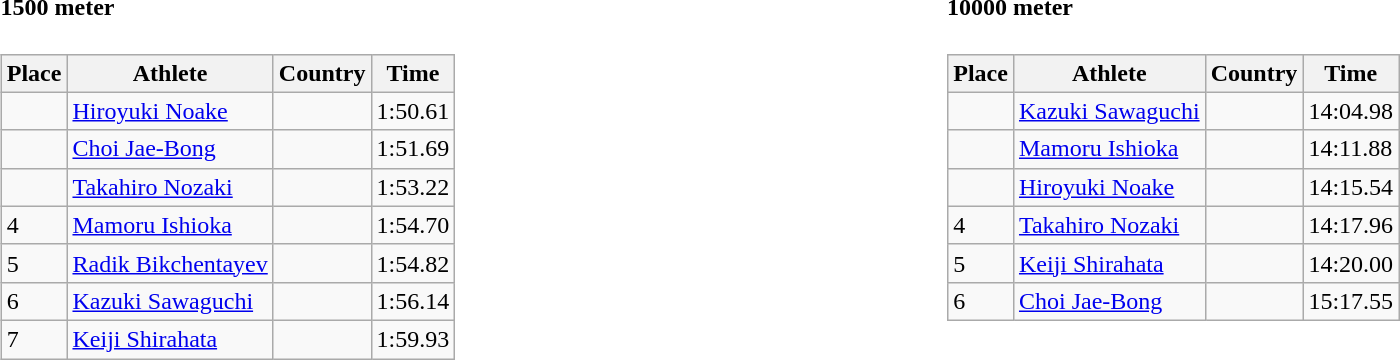<table width=100%>
<tr>
<td width=50% align=left valign=top><br><h4>1500 meter</h4><table class="wikitable">
<tr>
<th>Place</th>
<th>Athlete</th>
<th>Country</th>
<th>Time</th>
</tr>
<tr>
<td></td>
<td><a href='#'>Hiroyuki Noake</a></td>
<td></td>
<td>1:50.61</td>
</tr>
<tr>
<td></td>
<td><a href='#'>Choi Jae-Bong</a></td>
<td></td>
<td>1:51.69</td>
</tr>
<tr>
<td></td>
<td><a href='#'>Takahiro Nozaki</a></td>
<td></td>
<td>1:53.22</td>
</tr>
<tr>
<td>4</td>
<td><a href='#'>Mamoru Ishioka</a></td>
<td></td>
<td>1:54.70</td>
</tr>
<tr>
<td>5</td>
<td><a href='#'>Radik Bikchentayev</a></td>
<td></td>
<td>1:54.82</td>
</tr>
<tr>
<td>6</td>
<td><a href='#'>Kazuki Sawaguchi</a></td>
<td></td>
<td>1:56.14</td>
</tr>
<tr>
<td>7</td>
<td><a href='#'>Keiji Shirahata</a></td>
<td></td>
<td>1:59.93</td>
</tr>
</table>
</td>
<td width=50% align=left valign=top><br><h4>10000 meter</h4><table class="wikitable">
<tr>
<th>Place</th>
<th>Athlete</th>
<th>Country</th>
<th>Time</th>
</tr>
<tr>
<td></td>
<td><a href='#'>Kazuki Sawaguchi</a></td>
<td></td>
<td>14:04.98</td>
</tr>
<tr>
<td></td>
<td><a href='#'>Mamoru Ishioka</a></td>
<td></td>
<td>14:11.88</td>
</tr>
<tr>
<td></td>
<td><a href='#'>Hiroyuki Noake</a></td>
<td></td>
<td>14:15.54</td>
</tr>
<tr>
<td>4</td>
<td><a href='#'>Takahiro Nozaki</a></td>
<td></td>
<td>14:17.96</td>
</tr>
<tr>
<td>5</td>
<td><a href='#'>Keiji Shirahata</a></td>
<td></td>
<td>14:20.00</td>
</tr>
<tr>
<td>6</td>
<td><a href='#'>Choi Jae-Bong</a></td>
<td></td>
<td>15:17.55</td>
</tr>
</table>
</td>
</tr>
</table>
